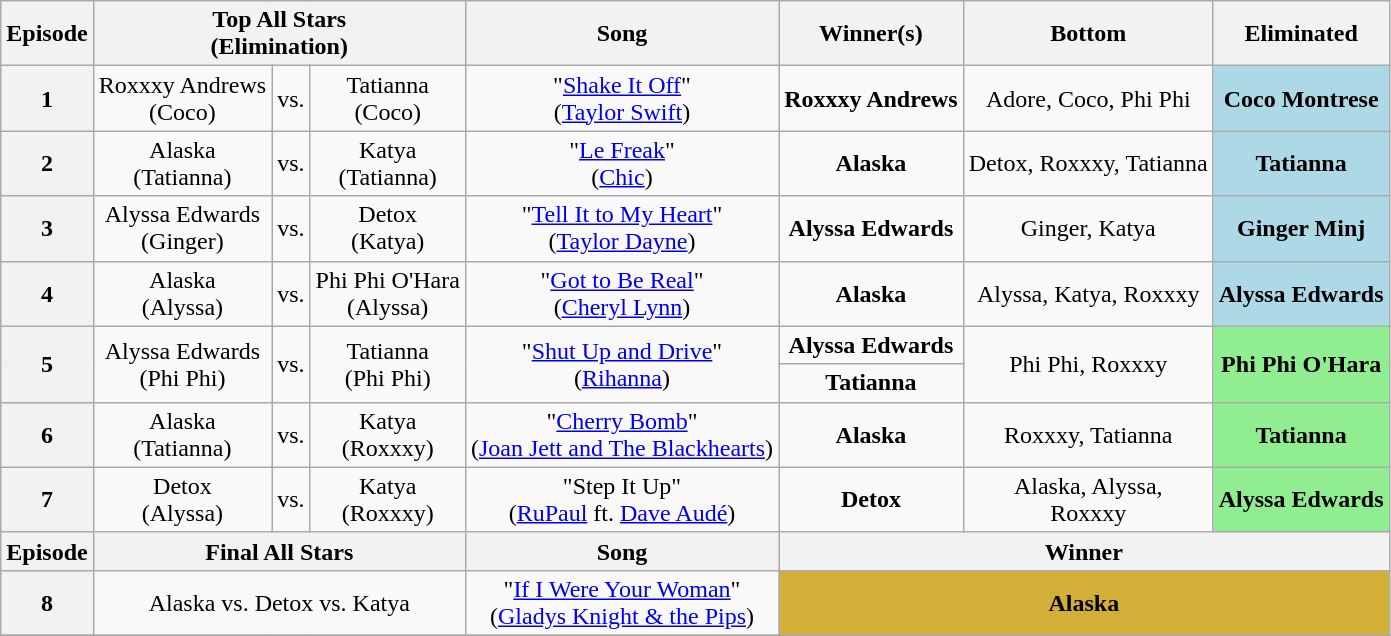<table class="wikitable" style="text-align:center">
<tr>
<th scope="col">Episode</th>
<th scope="col" colspan="3">Top All Stars<br>(Elimination)</th>
<th scope="col">Song</th>
<th scope="col">Winner(s)</th>
<th scope="col">Bottom</th>
<th scope="col">Eliminated</th>
</tr>
<tr>
<th scope="row">1</th>
<td nowrap>Roxxxy Andrews<br>(Coco)</td>
<td>vs.</td>
<td>Tatianna<br>(Coco)</td>
<td>"<a href='#'>Shake It Off</a>"<br>(<a href='#'>Taylor Swift</a>)</td>
<td nowrap><strong>Roxxxy Andrews</strong></td>
<td>Adore, Coco, Phi Phi</td>
<td bgcolor="lightblue"><strong>Coco Montrese</strong></td>
</tr>
<tr>
<th scope="row">2</th>
<td>Alaska<br>(Tatianna)</td>
<td>vs.</td>
<td>Katya<br>(Tatianna)</td>
<td>"<a href='#'>Le Freak</a>"<br>(<a href='#'>Chic</a>)</td>
<td><strong>Alaska</strong></td>
<td>Detox, Roxxxy, Tatianna</td>
<td bgcolor="lightblue"><strong>Tatianna</strong></td>
</tr>
<tr>
<th scope="row">3</th>
<td>Alyssa Edwards<br>(Ginger)</td>
<td>vs.</td>
<td>Detox<br>(Katya)</td>
<td>"<a href='#'>Tell It to My Heart</a>"<br>(<a href='#'>Taylor Dayne</a>)</td>
<td><strong>Alyssa Edwards</strong></td>
<td>Ginger, Katya</td>
<td bgcolor="lightblue"><strong>Ginger Minj</strong></td>
</tr>
<tr>
<th scope="row">4</th>
<td>Alaska<br>(Alyssa)</td>
<td>vs.</td>
<td nowrap>Phi Phi O'Hara<br>(Alyssa)</td>
<td>"<a href='#'>Got to Be Real</a>"<br>(<a href='#'>Cheryl Lynn</a>)</td>
<td><strong>Alaska</strong></td>
<td>Alyssa, Katya, Roxxxy</td>
<td nowrap bgcolor="lightblue"><strong>Alyssa Edwards</strong></td>
</tr>
<tr>
<th scope="row" rowspan="2">5</th>
<td rowspan="2">Alyssa Edwards<br>(Phi Phi)</td>
<td rowspan="2">vs.</td>
<td rowspan="2">Tatianna<br>(Phi Phi)</td>
<td rowspan="2">"<a href='#'>Shut Up and Drive</a>"<br>(<a href='#'>Rihanna</a>)</td>
<td><strong>Alyssa Edwards</strong></td>
<td rowspan="2">Phi Phi, Roxxxy</td>
<td bgcolor="lightgreen" rowspan="2"><strong>Phi Phi O'Hara</strong></td>
</tr>
<tr>
<td><strong>Tatianna</strong></td>
</tr>
<tr>
<th scope="row">6</th>
<td>Alaska<br>(Tatianna)</td>
<td>vs.</td>
<td>Katya<br>(Roxxxy)</td>
<td nowrap>"<a href='#'>Cherry Bomb</a>"<br>(<a href='#'>Joan Jett and The Blackhearts</a>)</td>
<td><strong>Alaska</strong></td>
<td>Roxxxy, Tatianna</td>
<td bgcolor="lightgreen"><strong>Tatianna</strong></td>
</tr>
<tr>
<th scope="row">7</th>
<td>Detox<br>(Alyssa)</td>
<td>vs.</td>
<td>Katya<br>(Roxxxy)</td>
<td>"Step It Up"<br>(<a href='#'>RuPaul</a> ft. <a href='#'>Dave Audé</a>)</td>
<td><strong>Detox</strong></td>
<td nowrap>Alaska, Alyssa,<br>Roxxxy</td>
<td bgcolor="lightgreen"><strong>Alyssa Edwards</strong></td>
</tr>
<tr>
<th scope="col">Episode</th>
<th scope="col" colspan="3">Final All Stars</th>
<th scope="col">Song</th>
<th scope="col" colspan="3">Winner</th>
</tr>
<tr>
<th scope="row">8</th>
<td colspan="3">Alaska vs. Detox vs. Katya</td>
<td>"<a href='#'>If I Were Your Woman</a>"<br>(<a href='#'>Gladys Knight & the Pips</a>)</td>
<td bgcolor="#D4AF37" colspan="3"><strong>Alaska</strong></td>
</tr>
<tr>
</tr>
</table>
